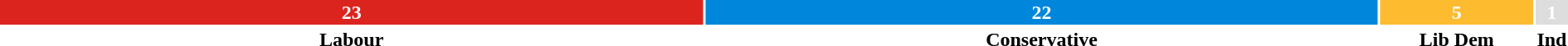<table style="width:100%; text-align:center;">
<tr style="color:white;">
<td style="background:#DC241F; width:45.10%;"><strong>23</strong></td>
<td style="background:#0087DC; width:43.14%;"><strong>22</strong></td>
<td style="background:#FDBB30; width:9.80%;"><strong>5</strong></td>
<td style="background:#DDDDDD; width:1.96%;"><strong>1</strong></td>
</tr>
<tr>
<td><span><strong>Labour</strong></span></td>
<td><span><strong>Conservative</strong></span></td>
<td><span><strong>Lib Dem</strong></span></td>
<td><span><strong>Ind</strong></span></td>
</tr>
</table>
